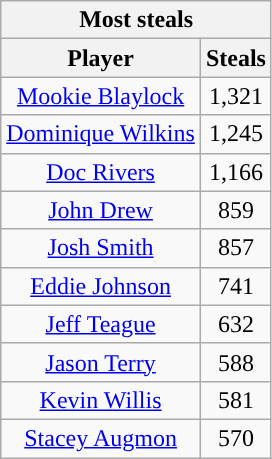<table class="wikitable sortable" style="text-align:center">
<tr>
<th colspan="2">Most steals</th>
</tr>
<tr>
<th>Player</th>
<th>Steals</th>
</tr>
<tr>
<td><a href='#'>Mookie Blaylock</a></td>
<td>1,321</td>
</tr>
<tr>
<td><a href='#'>Dominique Wilkins</a></td>
<td>1,245</td>
</tr>
<tr>
<td><a href='#'>Doc Rivers</a></td>
<td>1,166</td>
</tr>
<tr>
<td><a href='#'>John Drew</a></td>
<td>859</td>
</tr>
<tr>
<td><a href='#'>Josh Smith</a></td>
<td>857</td>
</tr>
<tr>
<td><a href='#'>Eddie Johnson</a></td>
<td>741</td>
</tr>
<tr>
<td><a href='#'>Jeff Teague</a></td>
<td>632</td>
</tr>
<tr>
<td><a href='#'>Jason Terry</a></td>
<td>588</td>
</tr>
<tr>
<td><a href='#'>Kevin Willis</a></td>
<td>581</td>
</tr>
<tr>
<td><a href='#'>Stacey Augmon</a></td>
<td>570</td>
</tr>
</table>
